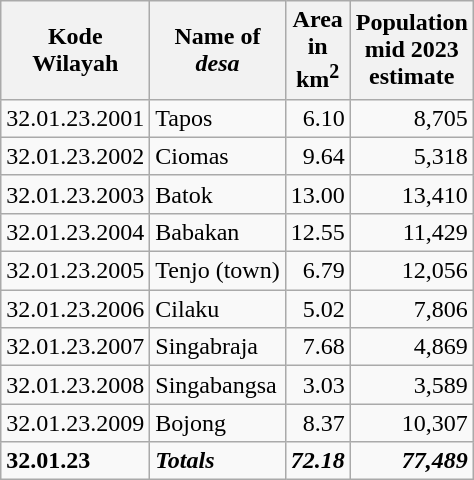<table class="wikitable">
<tr>
<th>Kode <br>Wilayah</th>
<th>Name of <br> <em>desa</em></th>
<th>Area <br>in <br>km<sup>2</sup></th>
<th>Population<br>mid 2023<br>estimate</th>
</tr>
<tr>
<td>32.01.23.2001</td>
<td>Tapos</td>
<td align="right">6.10</td>
<td align="right">8,705</td>
</tr>
<tr>
<td>32.01.23.2002</td>
<td>Ciomas</td>
<td align="right">9.64</td>
<td align="right">5,318</td>
</tr>
<tr>
<td>32.01.23.2003</td>
<td>Batok</td>
<td align="right">13.00</td>
<td align="right">13,410</td>
</tr>
<tr>
<td>32.01.23.2004</td>
<td>Babakan</td>
<td align="right">12.55</td>
<td align="right">11,429</td>
</tr>
<tr>
<td>32.01.23.2005</td>
<td>Tenjo (town)</td>
<td align="right">6.79</td>
<td align="right">12,056</td>
</tr>
<tr>
<td>32.01.23.2006</td>
<td>Cilaku</td>
<td align="right">5.02</td>
<td align="right">7,806</td>
</tr>
<tr>
<td>32.01.23.2007</td>
<td>Singabraja</td>
<td align="right">7.68</td>
<td align="right">4,869</td>
</tr>
<tr>
<td>32.01.23.2008</td>
<td>Singabangsa</td>
<td align="right">3.03</td>
<td align="right">3,589</td>
</tr>
<tr>
<td>32.01.23.2009</td>
<td>Bojong</td>
<td align="right">8.37</td>
<td align="right">10,307</td>
</tr>
<tr>
<td><strong>32.01.23</strong></td>
<td><strong><em>Totals</em></strong></td>
<td align="right"><strong><em>72.18</em></strong></td>
<td align="right"><strong><em>77,489</em></strong></td>
</tr>
</table>
